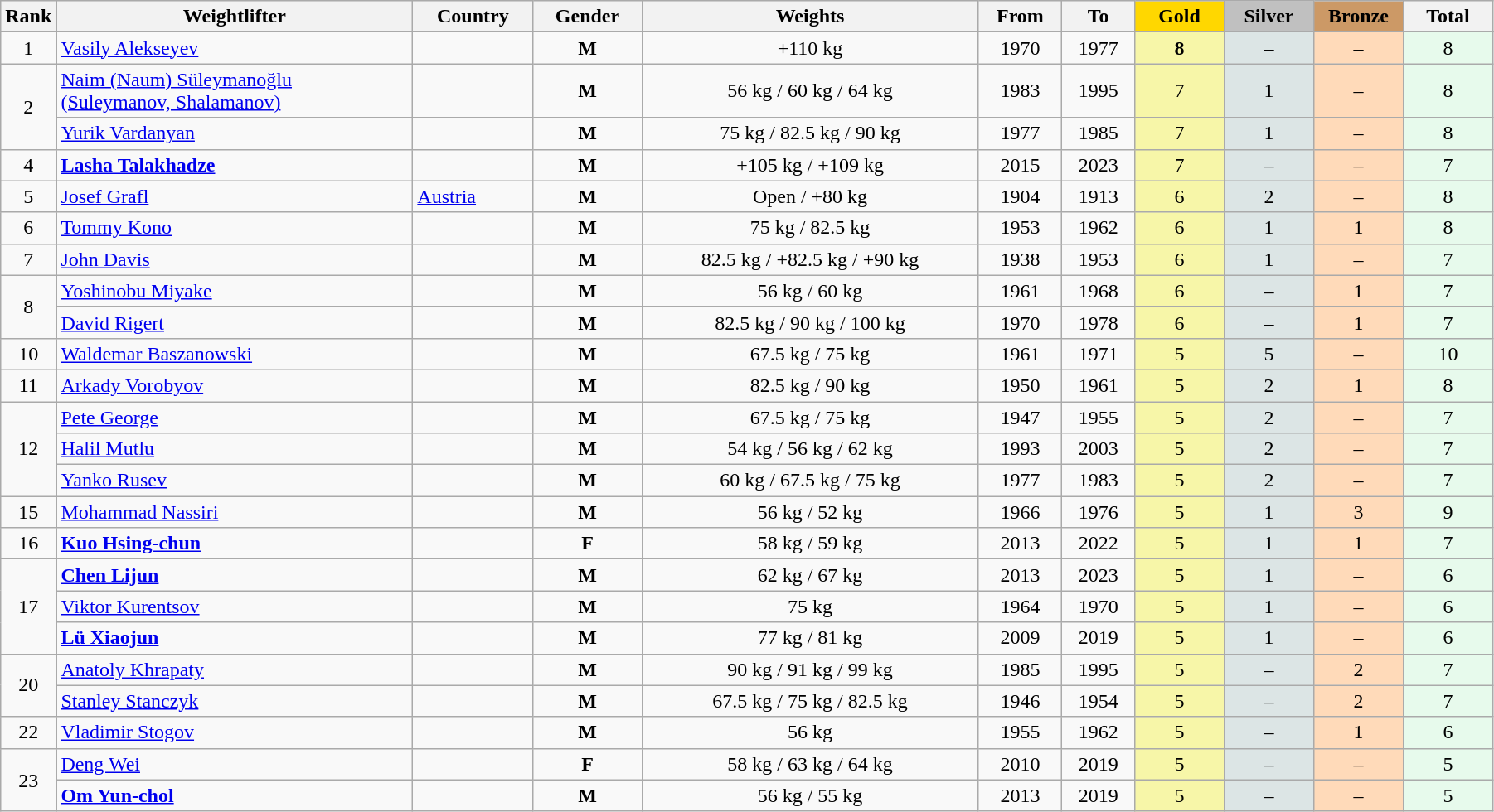<table class="wikitable plainrowheaders" width=95% style="text-align:center;">
<tr style="background-color:#EDEDED;">
<th class="hintergrundfarbe5" style="width:1em">Rank</th>
<th class="hintergrundfarbe5">Weightlifter</th>
<th class="hintergrundfarbe5">Country</th>
<th class="hintergrundfarbe5">Gender</th>
<th class="hintergrundfarbe5">Weights</th>
<th class="hintergrundfarbe5">From</th>
<th class="hintergrundfarbe5">To</th>
<th style="background:    gold; width:6%">Gold</th>
<th style="background:  silver; width:6%">Silver</th>
<th style="background: #CC9966; width:6%">Bronze</th>
<th class="hintergrundfarbe5" style="width:6%">Total</th>
</tr>
<tr>
</tr>
<tr>
<td>1</td>
<td align="left"><a href='#'>Vasily Alekseyev</a></td>
<td align="left"></td>
<td><strong>M</strong></td>
<td>+110 kg</td>
<td>1970</td>
<td>1977</td>
<td bgcolor="#F7F6A8"><strong>8</strong></td>
<td bgcolor="#DCE5E5">–</td>
<td bgcolor="#FFDAB9">–</td>
<td bgcolor="#E7FAEC">8</td>
</tr>
<tr align="center">
<td rowspan="2">2</td>
<td align="left"><a href='#'>Naim (Naum) Süleymanoğlu<br>(Suleymanov, Shalamanov)</a></td>
<td align="left"><br></td>
<td><strong>M</strong></td>
<td>56 kg / 60 kg / 64 kg</td>
<td>1983</td>
<td>1995</td>
<td bgcolor="#F7F6A8">7</td>
<td bgcolor="#DCE5E5">1</td>
<td bgcolor="#FFDAB9">–</td>
<td bgcolor="#E7FAEC">8</td>
</tr>
<tr align="center">
<td align="left"><a href='#'>Yurik Vardanyan</a></td>
<td align="left"></td>
<td><strong>M</strong></td>
<td>75 kg / 82.5 kg / 90 kg</td>
<td>1977</td>
<td>1985</td>
<td bgcolor="#F7F6A8">7</td>
<td bgcolor="#DCE5E5">1</td>
<td bgcolor="#FFDAB9">–</td>
<td bgcolor="#E7FAEC">8</td>
</tr>
<tr align="center">
<td>4</td>
<td align="left"><strong><a href='#'>Lasha Talakhadze</a></strong></td>
<td align="left"></td>
<td><strong>M</strong></td>
<td>+105 kg / +109 kg</td>
<td>2015</td>
<td>2023</td>
<td bgcolor="#F7F6A8">7</td>
<td bgcolor="#DCE5E5">–</td>
<td bgcolor="#FFDAB9">–</td>
<td bgcolor="#E7FAEC">7</td>
</tr>
<tr align="center">
<td>5</td>
<td align="left"><a href='#'>Josef Grafl</a></td>
<td align="left"> <a href='#'>Austria</a></td>
<td><strong>M</strong></td>
<td>Open / +80 kg</td>
<td>1904</td>
<td>1913</td>
<td bgcolor="#F7F6A8">6</td>
<td bgcolor="#DCE5E5">2</td>
<td bgcolor="#FFDAB9">–</td>
<td bgcolor="#E7FAEC">8</td>
</tr>
<tr align="center">
<td>6</td>
<td align="left"><a href='#'>Tommy Kono</a></td>
<td align="left"></td>
<td><strong>M</strong></td>
<td>75 kg / 82.5 kg</td>
<td>1953</td>
<td>1962</td>
<td bgcolor="#F7F6A8">6</td>
<td bgcolor="#DCE5E5">1</td>
<td bgcolor="#FFDAB9">1</td>
<td bgcolor="#E7FAEC">8</td>
</tr>
<tr align="center">
<td>7</td>
<td align="left"><a href='#'>John Davis</a></td>
<td align="left"></td>
<td><strong>M</strong></td>
<td>82.5 kg / +82.5 kg / +90 kg</td>
<td>1938</td>
<td>1953</td>
<td bgcolor="#F7F6A8">6</td>
<td bgcolor="#DCE5E5">1</td>
<td bgcolor="#FFDAB9">–</td>
<td bgcolor="#E7FAEC">7</td>
</tr>
<tr align="center">
<td rowspan="2">8</td>
<td align="left"><a href='#'>Yoshinobu Miyake</a></td>
<td align="left"></td>
<td><strong>M</strong></td>
<td>56 kg / 60 kg</td>
<td>1961</td>
<td>1968</td>
<td bgcolor="#F7F6A8">6</td>
<td bgcolor="#DCE5E5">–</td>
<td bgcolor="#FFDAB9">1</td>
<td bgcolor="#E7FAEC">7</td>
</tr>
<tr align="center">
<td align="left"><a href='#'>David Rigert</a></td>
<td align="left"></td>
<td><strong>M</strong></td>
<td>82.5 kg / 90 kg / 100 kg</td>
<td>1970</td>
<td>1978</td>
<td bgcolor="#F7F6A8">6</td>
<td bgcolor="#DCE5E5">–</td>
<td bgcolor="#FFDAB9">1</td>
<td bgcolor="#E7FAEC">7</td>
</tr>
<tr align="center">
<td>10</td>
<td align="left"><a href='#'>Waldemar Baszanowski</a></td>
<td align="left"></td>
<td><strong>M</strong></td>
<td>67.5 kg / 75 kg</td>
<td>1961</td>
<td>1971</td>
<td bgcolor="#F7F6A8">5</td>
<td bgcolor="#DCE5E5">5</td>
<td bgcolor="#FFDAB9">–</td>
<td bgcolor="#E7FAEC">10</td>
</tr>
<tr align="center">
<td>11</td>
<td align="left"><a href='#'>Arkady Vorobyov</a></td>
<td align="left"></td>
<td><strong>M</strong></td>
<td>82.5 kg / 90 kg</td>
<td>1950</td>
<td>1961</td>
<td bgcolor="#F7F6A8">5</td>
<td bgcolor="#DCE5E5">2</td>
<td bgcolor="#FFDAB9">1</td>
<td bgcolor="#E7FAEC">8</td>
</tr>
<tr align="center">
<td rowspan="3">12</td>
<td align="left"><a href='#'>Pete George</a></td>
<td align="left"></td>
<td><strong>M</strong></td>
<td>67.5 kg / 75 kg</td>
<td>1947</td>
<td>1955</td>
<td bgcolor="#F7F6A8">5</td>
<td bgcolor="#DCE5E5">2</td>
<td bgcolor="#FFDAB9">–</td>
<td bgcolor="#E7FAEC">7</td>
</tr>
<tr align="center">
<td align="left"><a href='#'>Halil Mutlu</a></td>
<td align="left"></td>
<td><strong>M</strong></td>
<td>54 kg / 56 kg / 62 kg</td>
<td>1993</td>
<td>2003</td>
<td bgcolor="#F7F6A8">5</td>
<td bgcolor="#DCE5E5">2</td>
<td bgcolor="#FFDAB9">–</td>
<td bgcolor="#E7FAEC">7</td>
</tr>
<tr align="center">
<td align="left"><a href='#'>Yanko Rusev</a></td>
<td align="left"></td>
<td><strong>M</strong></td>
<td>60 kg / 67.5 kg / 75 kg</td>
<td>1977</td>
<td>1983</td>
<td bgcolor="#F7F6A8">5</td>
<td bgcolor="#DCE5E5">2</td>
<td bgcolor="#FFDAB9">–</td>
<td bgcolor="#E7FAEC">7</td>
</tr>
<tr align="center">
<td>15</td>
<td align="left"><a href='#'>Mohammad Nassiri</a></td>
<td align="left"></td>
<td><strong>M</strong></td>
<td>56 kg / 52 kg</td>
<td>1966</td>
<td>1976</td>
<td bgcolor="#F7F6A8">5</td>
<td bgcolor="#DCE5E5">1</td>
<td bgcolor="#FFDAB9">3</td>
<td bgcolor="#E7FAEC">9</td>
</tr>
<tr align="center">
<td>16</td>
<td align="left"><strong><a href='#'>Kuo Hsing-chun</a></strong></td>
<td align="left"></td>
<td><strong>F</strong></td>
<td>58 kg / 59 kg</td>
<td>2013</td>
<td>2022</td>
<td bgcolor="#F7F6A8">5</td>
<td bgcolor="#DCE5E5">1</td>
<td bgcolor="#FFDAB9">1</td>
<td bgcolor="#E7FAEC">7</td>
</tr>
<tr align="center">
<td rowspan="3">17</td>
<td align="left"><strong><a href='#'>Chen Lijun</a></strong></td>
<td align="left"></td>
<td><strong>M</strong></td>
<td>62 kg / 67 kg</td>
<td>2013</td>
<td>2023</td>
<td bgcolor="#F7F6A8">5</td>
<td bgcolor="#DCE5E5">1</td>
<td bgcolor="#FFDAB9">–</td>
<td bgcolor="#E7FAEC">6</td>
</tr>
<tr align="center">
<td align="left"><a href='#'>Viktor Kurentsov</a></td>
<td align="left"></td>
<td><strong>M</strong></td>
<td>75 kg</td>
<td>1964</td>
<td>1970</td>
<td bgcolor="#F7F6A8">5</td>
<td bgcolor="#DCE5E5">1</td>
<td bgcolor="#FFDAB9">–</td>
<td bgcolor="#E7FAEC">6</td>
</tr>
<tr align="center">
<td align="left"><strong><a href='#'>Lü Xiaojun</a></strong></td>
<td align="left"></td>
<td><strong>M</strong></td>
<td>77 kg / 81 kg</td>
<td>2009</td>
<td>2019</td>
<td bgcolor="#F7F6A8">5</td>
<td bgcolor="#DCE5E5">1</td>
<td bgcolor="#FFDAB9">–</td>
<td bgcolor="#E7FAEC">6</td>
</tr>
<tr align="center">
<td rowspan="2">20</td>
<td align="left"><a href='#'>Anatoly Khrapaty</a></td>
<td align="left"><br></td>
<td><strong>M</strong></td>
<td>90 kg / 91 kg / 99 kg</td>
<td>1985</td>
<td>1995</td>
<td bgcolor="#F7F6A8">5</td>
<td bgcolor="#DCE5E5">–</td>
<td bgcolor="#FFDAB9">2</td>
<td bgcolor="#E7FAEC">7</td>
</tr>
<tr align="center">
<td align="left"><a href='#'>Stanley Stanczyk</a></td>
<td align="left"></td>
<td><strong>M</strong></td>
<td>67.5 kg / 75 kg / 82.5 kg</td>
<td>1946</td>
<td>1954</td>
<td bgcolor="#F7F6A8">5</td>
<td bgcolor="#DCE5E5">–</td>
<td bgcolor="#FFDAB9">2</td>
<td bgcolor="#E7FAEC">7</td>
</tr>
<tr align="center">
<td>22</td>
<td align="left"><a href='#'>Vladimir Stogov</a></td>
<td align="left"></td>
<td><strong>M</strong></td>
<td>56 kg</td>
<td>1955</td>
<td>1962</td>
<td bgcolor="#F7F6A8">5</td>
<td bgcolor="#DCE5E5">–</td>
<td bgcolor="#FFDAB9">1</td>
<td bgcolor="#E7FAEC">6</td>
</tr>
<tr align="center">
<td rowspan="2">23</td>
<td align="left"><a href='#'>Deng Wei</a></td>
<td align="left"></td>
<td><strong>F</strong></td>
<td>58 kg / 63 kg / 64 kg</td>
<td>2010</td>
<td>2019</td>
<td bgcolor="#F7F6A8">5</td>
<td bgcolor="#DCE5E5">–</td>
<td bgcolor="#FFDAB9">–</td>
<td bgcolor="#E7FAEC">5</td>
</tr>
<tr align="center">
<td align="left"><strong><a href='#'>Om Yun-chol</a></strong></td>
<td align="left"></td>
<td><strong>M</strong></td>
<td>56 kg / 55 kg</td>
<td>2013</td>
<td>2019</td>
<td bgcolor="#F7F6A8">5</td>
<td bgcolor="#DCE5E5">–</td>
<td bgcolor="#FFDAB9">–</td>
<td bgcolor="#E7FAEC">5</td>
</tr>
</table>
